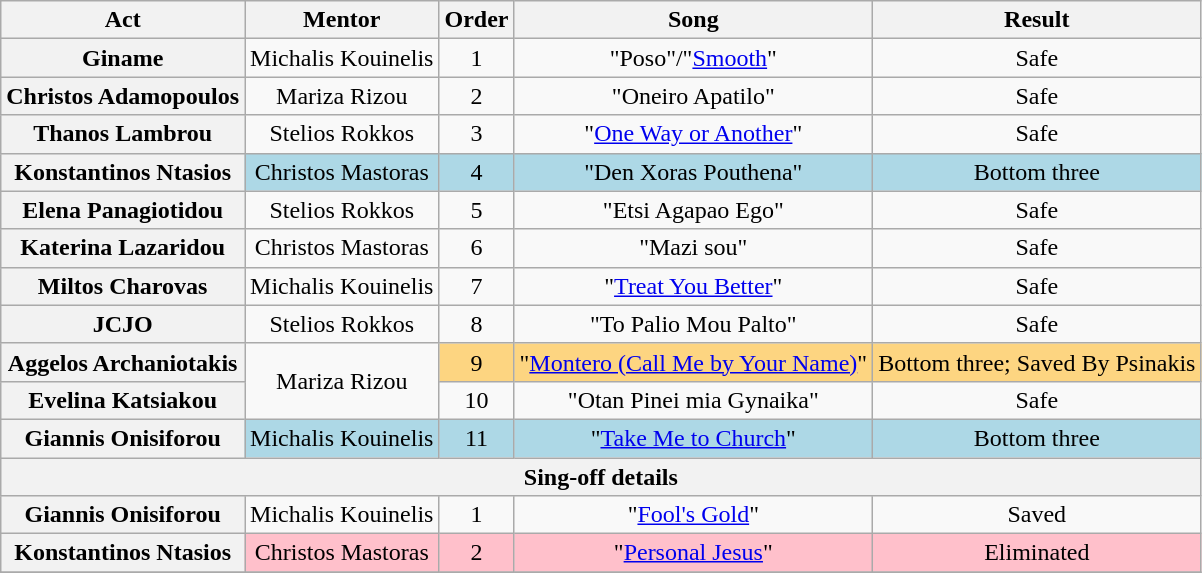<table class="wikitable plainrowheaders" style="text-align:center;">
<tr>
<th scope="col">Act</th>
<th scope="col">Mentor</th>
<th scope="col">Order</th>
<th scope="col">Song</th>
<th scope="col">Result</th>
</tr>
<tr>
<th scope="row">Giname</th>
<td>Michalis Kouinelis</td>
<td>1</td>
<td>"Poso"/"<a href='#'>Smooth</a>"</td>
<td>Safe</td>
</tr>
<tr>
<th scope="row">Christos Adamopoulos</th>
<td>Mariza Rizou</td>
<td>2</td>
<td>"Oneiro Apatilo"</td>
<td>Safe</td>
</tr>
<tr>
<th scope="row">Thanos Lambrou</th>
<td>Stelios Rokkos</td>
<td>3</td>
<td>"<a href='#'>One Way or Another</a>"</td>
<td>Safe</td>
</tr>
<tr>
<th scope="row">Konstantinos Ntasios</th>
<td style="background:lightblue;">Christos Mastoras</td>
<td style="background:lightblue;">4</td>
<td style="background:lightblue;">"Den Xoras Pouthena"</td>
<td style="background:lightblue;">Bottom three</td>
</tr>
<tr>
<th scope="row">Elena Panagiotidou</th>
<td>Stelios Rokkos</td>
<td>5</td>
<td>"Etsi Agapao Ego"</td>
<td>Safe</td>
</tr>
<tr>
<th scope="row">Katerina Lazaridou</th>
<td>Christos Mastoras</td>
<td>6</td>
<td>"Mazi sou"</td>
<td>Safe</td>
</tr>
<tr>
<th scope="row">Miltos Charovas</th>
<td>Michalis Kouinelis</td>
<td>7</td>
<td>"<a href='#'>Treat You Better</a>"</td>
<td>Safe</td>
</tr>
<tr>
<th scope="row">JCJO</th>
<td>Stelios Rokkos</td>
<td>8</td>
<td>"To Palio Mou Palto"</td>
<td>Safe</td>
</tr>
<tr>
<th scope="row">Aggelos Archaniotakis</th>
<td rowspan="2">Mariza Rizou</td>
<td style="background:#fdd581">9</td>
<td style="background:#fdd581">"<a href='#'>Montero (Call Me by Your Name)</a>"</td>
<td style="background:#fdd581">Bottom three; Saved By Psinakis</td>
</tr>
<tr>
<th scope="row">Evelina Katsiakou</th>
<td>10</td>
<td>"Otan Pinei mia Gynaika"</td>
<td>Safe</td>
</tr>
<tr>
<th scope="row">Giannis Onisiforou</th>
<td style="background:lightblue;">Michalis Kouinelis</td>
<td style="background:lightblue;">11</td>
<td style="background:lightblue;">"<a href='#'>Take Me to Church</a>"</td>
<td style="background:lightblue;">Bottom three</td>
</tr>
<tr>
<th colspan="5">Sing-off details</th>
</tr>
<tr>
<th scope="row">Giannis Onisiforou</th>
<td>Michalis Kouinelis</td>
<td>1</td>
<td>"<a href='#'>Fool's Gold</a>"</td>
<td>Saved</td>
</tr>
<tr>
<th scope="row">Konstantinos Ntasios</th>
<td style="background:pink">Christos Mastoras</td>
<td style="background:pink">2</td>
<td style="background:pink">"<a href='#'>Personal Jesus</a>"</td>
<td style="background:pink">Eliminated</td>
</tr>
<tr>
</tr>
</table>
